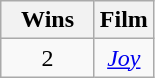<table class="wikitable plainrowheaders" style="text-align:center;">
<tr>
<th scope="col" style="width:55px;">Wins</th>
<th scope="col" style="text-align:center;">Film</th>
</tr>
<tr>
<td scope=row rowspan=1 style="text-align:center;">2</td>
<td><em><a href='#'>Joy</a></em></td>
</tr>
</table>
